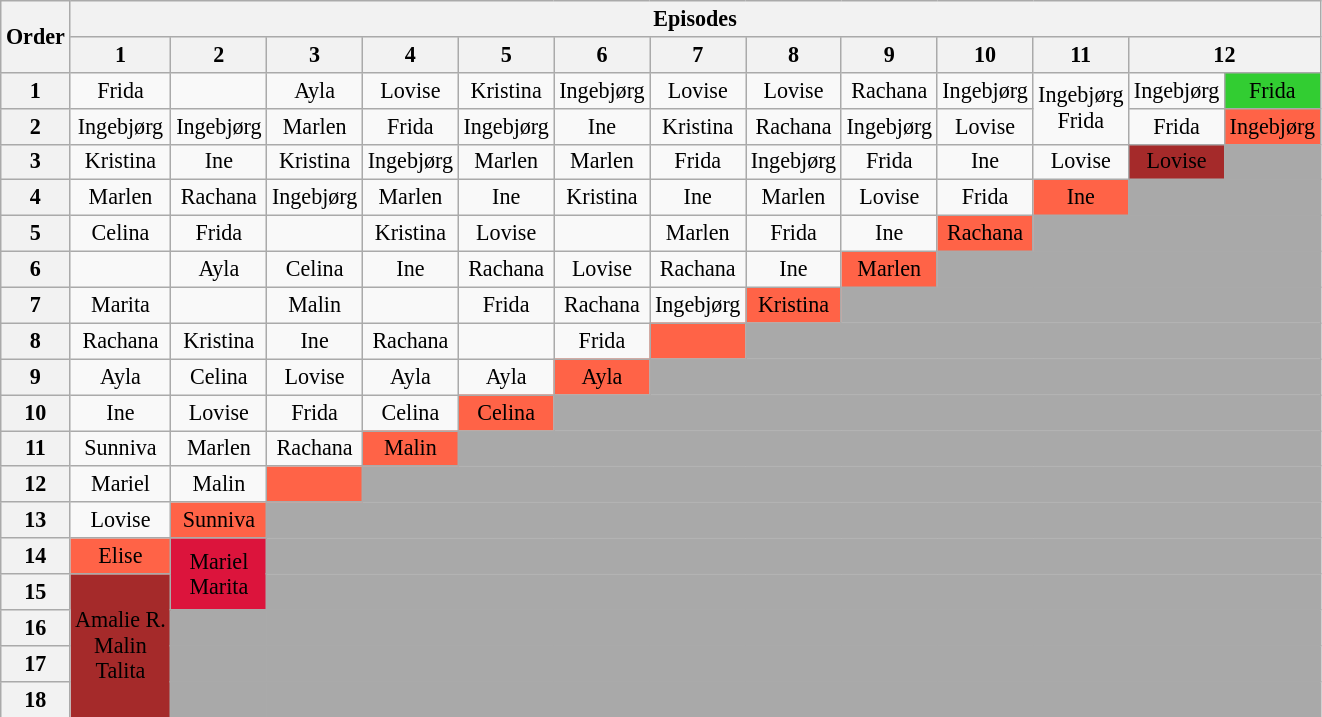<table class="wikitable" style="text-align:center; font-size:92%">
<tr>
<th rowspan=2>Order</th>
<th colspan=18>Episodes</th>
</tr>
<tr>
<th>1</th>
<th>2</th>
<th>3</th>
<th>4</th>
<th>5</th>
<th>6</th>
<th>7</th>
<th>8</th>
<th>9</th>
<th>10</th>
<th>11</th>
<th colspan="2">12</th>
</tr>
<tr>
<th>1</th>
<td>Frida</td>
<td></td>
<td>Ayla</td>
<td>Lovise</td>
<td>Kristina</td>
<td>Ingebjørg</td>
<td>Lovise</td>
<td>Lovise</td>
<td>Rachana</td>
<td>Ingebjørg</td>
<td rowspan="2">Ingebjørg<br>Frida</td>
<td>Ingebjørg</td>
<td bgcolor=limegreen>Frida</td>
</tr>
<tr>
<th>2</th>
<td>Ingebjørg</td>
<td>Ingebjørg</td>
<td>Marlen</td>
<td>Frida</td>
<td>Ingebjørg</td>
<td>Ine</td>
<td>Kristina</td>
<td>Rachana</td>
<td>Ingebjørg</td>
<td>Lovise</td>
<td>Frida</td>
<td bgcolor=tomato>Ingebjørg</td>
</tr>
<tr>
<th>3</th>
<td>Kristina</td>
<td>Ine</td>
<td>Kristina</td>
<td>Ingebjørg</td>
<td>Marlen</td>
<td>Marlen</td>
<td>Frida</td>
<td>Ingebjørg</td>
<td>Frida</td>
<td>Ine</td>
<td>Lovise</td>
<td bgcolor=brown><span>Lovise</span></td>
<td bgcolor="darkgray" colspan="13"></td>
</tr>
<tr>
<th>4</th>
<td>Marlen</td>
<td>Rachana</td>
<td>Ingebjørg</td>
<td>Marlen</td>
<td>Ine</td>
<td>Kristina</td>
<td>Ine</td>
<td>Marlen</td>
<td>Lovise</td>
<td>Frida</td>
<td bgcolor=tomato>Ine</td>
<td bgcolor="darkgray" colspan="13"></td>
</tr>
<tr>
<th>5</th>
<td>Celina</td>
<td>Frida</td>
<td></td>
<td>Kristina</td>
<td>Lovise</td>
<td></td>
<td>Marlen</td>
<td>Frida</td>
<td>Ine</td>
<td bgcolor=tomato>Rachana</td>
<td bgcolor="darkgray" colspan="13"></td>
</tr>
<tr>
<th>6</th>
<td></td>
<td>Ayla</td>
<td>Celina</td>
<td>Ine</td>
<td>Rachana</td>
<td>Lovise</td>
<td>Rachana</td>
<td>Ine</td>
<td bgcolor=tomato>Marlen</td>
<td bgcolor="darkgray" colspan="13"></td>
</tr>
<tr>
<th>7</th>
<td>Marita</td>
<td></td>
<td>Malin</td>
<td></td>
<td>Frida</td>
<td>Rachana</td>
<td>Ingebjørg</td>
<td bgcolor=tomato>Kristina</td>
<td bgcolor="darkgray" colspan="13"></td>
</tr>
<tr>
<th>8</th>
<td>Rachana</td>
<td>Kristina</td>
<td>Ine</td>
<td>Rachana</td>
<td></td>
<td>Frida</td>
<td bgcolor=tomato></td>
<td bgcolor="darkgray" colspan="13"></td>
</tr>
<tr>
<th>9</th>
<td>Ayla</td>
<td>Celina</td>
<td>Lovise</td>
<td>Ayla</td>
<td>Ayla</td>
<td bgcolor=tomato>Ayla</td>
<td bgcolor="darkgray" colspan="13"></td>
</tr>
<tr>
<th>10</th>
<td>Ine</td>
<td>Lovise</td>
<td>Frida</td>
<td>Celina</td>
<td bgcolor=tomato>Celina</td>
<td bgcolor="darkgray" colspan="13"></td>
</tr>
<tr>
<th>11</th>
<td>Sunniva</td>
<td>Marlen</td>
<td>Rachana</td>
<td bgcolor=tomato>Malin</td>
<td bgcolor="darkgray" colspan="13"></td>
</tr>
<tr>
<th>12</th>
<td>Mariel</td>
<td>Malin</td>
<td bgcolor=tomato></td>
<td bgcolor="darkgray" colspan="13"></td>
</tr>
<tr>
<th>13</th>
<td>Lovise</td>
<td bgcolor=tomato>Sunniva</td>
<td bgcolor="darkgray" colspan="13"></td>
</tr>
<tr>
<th>14</th>
<td bgcolor=tomato>Elise</td>
<td bgcolor="crimson" rowspan="2"><span>Mariel<br>Marita</span></td>
<td bgcolor="darkgray" colspan="13"></td>
</tr>
<tr>
<th>15</th>
<td rowspan="4"bgcolor=brown><span>Amalie R.<br>Malin<br>Talita<br></span></td>
<td bgcolor="darkgray" colspan="13"></td>
</tr>
<tr>
<th>16</th>
<td bgcolor="darkgray" colspan="1"></td>
<td bgcolor="darkgray" colspan="13"></td>
</tr>
<tr>
<th>17</th>
<td bgcolor="darkgray" colspan="1"></td>
<td bgcolor="darkgray" colspan="13"></td>
</tr>
<tr>
<th>18</th>
<td bgcolor="darkgray" colspan="1"></td>
<td bgcolor="darkgray" colspan="13"></td>
</tr>
</table>
